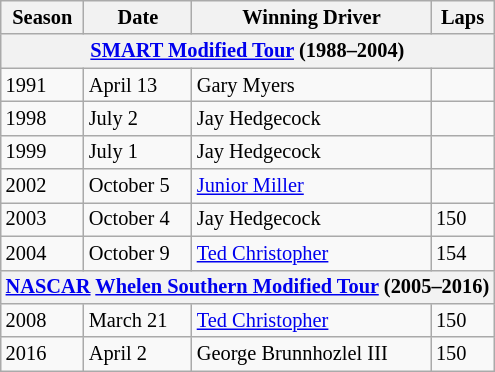<table class="wikitable" style="font-size: 85%;">
<tr>
<th>Season</th>
<th>Date</th>
<th>Winning Driver</th>
<th>Laps</th>
</tr>
<tr>
<th colspan="4"><a href='#'>SMART Modified Tour</a> (1988–2004)</th>
</tr>
<tr>
<td>1991</td>
<td>April 13</td>
<td>Gary Myers</td>
<td></td>
</tr>
<tr>
<td>1998</td>
<td>July 2</td>
<td>Jay Hedgecock</td>
<td></td>
</tr>
<tr>
<td>1999</td>
<td>July 1</td>
<td>Jay Hedgecock</td>
<td></td>
</tr>
<tr>
<td>2002</td>
<td>October 5</td>
<td><a href='#'>Junior Miller</a></td>
<td></td>
</tr>
<tr>
<td>2003</td>
<td>October 4</td>
<td>Jay Hedgecock</td>
<td>150</td>
</tr>
<tr>
<td>2004</td>
<td>October 9</td>
<td><a href='#'>Ted Christopher</a></td>
<td>154</td>
</tr>
<tr>
<th colspan="4"><a href='#'>NASCAR</a> <a href='#'>Whelen Southern Modified Tour</a> (2005–2016)</th>
</tr>
<tr>
<td>2008</td>
<td>March 21</td>
<td><a href='#'>Ted Christopher</a></td>
<td>150</td>
</tr>
<tr>
<td>2016</td>
<td>April 2</td>
<td>George Brunnhozlel III</td>
<td>150</td>
</tr>
</table>
